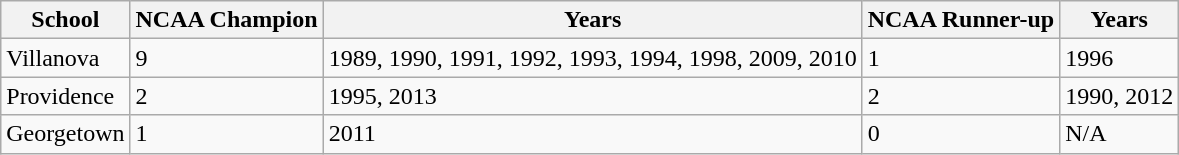<table class="wikitable">
<tr>
<th>School</th>
<th>NCAA Champion</th>
<th>Years</th>
<th>NCAA Runner-up</th>
<th>Years</th>
</tr>
<tr>
<td>Villanova</td>
<td>9</td>
<td>1989, 1990, 1991, 1992, 1993, 1994, 1998, 2009, 2010</td>
<td>1</td>
<td>1996</td>
</tr>
<tr>
<td>Providence</td>
<td>2</td>
<td>1995, 2013</td>
<td>2</td>
<td>1990, 2012</td>
</tr>
<tr>
<td>Georgetown</td>
<td>1</td>
<td>2011</td>
<td>0</td>
<td>N/A</td>
</tr>
</table>
